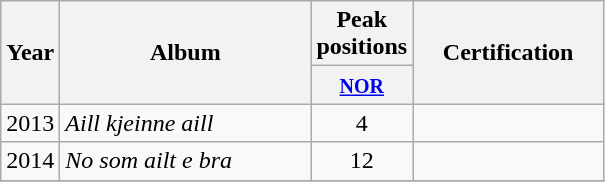<table class="wikitable">
<tr>
<th align="center" rowspan="2" width="10">Year</th>
<th align="center" rowspan="2" width="160">Album</th>
<th align="center" colspan="1" width="30">Peak positions</th>
<th align="center" rowspan="2" width="120">Certification</th>
</tr>
<tr>
<th width="20"><small><a href='#'>NOR</a><br></small></th>
</tr>
<tr>
<td align="center" rowspan="1">2013</td>
<td><em>Aill kjeinne aill</em></td>
<td align="center">4</td>
<td align="center"></td>
</tr>
<tr>
<td align="center" rowspan="1">2014</td>
<td><em>No som ailt e bra</em></td>
<td align="center">12</td>
<td align="center"></td>
</tr>
<tr>
</tr>
</table>
